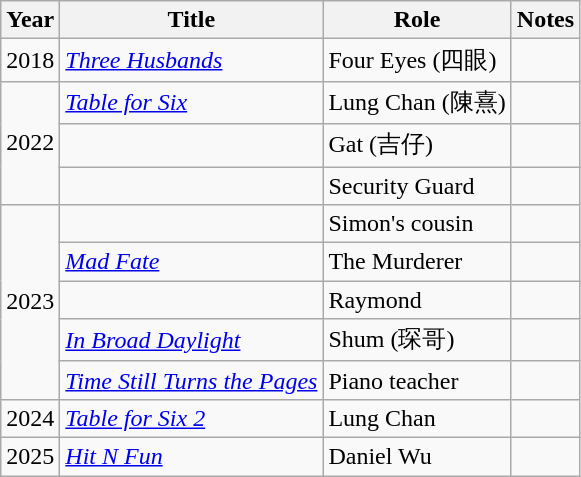<table class="wikitable">
<tr>
<th>Year</th>
<th>Title</th>
<th>Role</th>
<th>Notes</th>
</tr>
<tr>
<td>2018</td>
<td><em><a href='#'>Three Husbands</a></em></td>
<td>Four Eyes (四眼)</td>
<td></td>
</tr>
<tr>
<td rowspan="3">2022</td>
<td><em><a href='#'>Table for Six</a></em></td>
<td>Lung Chan (陳熹)</td>
<td></td>
</tr>
<tr>
<td><em></em></td>
<td>Gat (吉仔)</td>
<td></td>
</tr>
<tr>
<td><em></em></td>
<td>Security Guard</td>
<td></td>
</tr>
<tr>
<td rowspan="5">2023</td>
<td><em></em></td>
<td>Simon's cousin</td>
<td></td>
</tr>
<tr>
<td><em><a href='#'>Mad Fate</a></em></td>
<td>The Murderer</td>
<td></td>
</tr>
<tr>
<td><em></em></td>
<td>Raymond</td>
<td></td>
</tr>
<tr>
<td><em><a href='#'>In Broad Daylight</a></em></td>
<td>Shum (琛哥)</td>
<td></td>
</tr>
<tr>
<td><em><a href='#'>Time Still Turns the Pages</a></em></td>
<td>Piano teacher</td>
<td></td>
</tr>
<tr>
<td>2024</td>
<td><em><a href='#'>Table for Six 2</a></em></td>
<td>Lung Chan</td>
<td></td>
</tr>
<tr>
<td>2025</td>
<td><em><a href='#'>Hit N Fun</a></em></td>
<td>Daniel Wu</td>
<td></td>
</tr>
</table>
